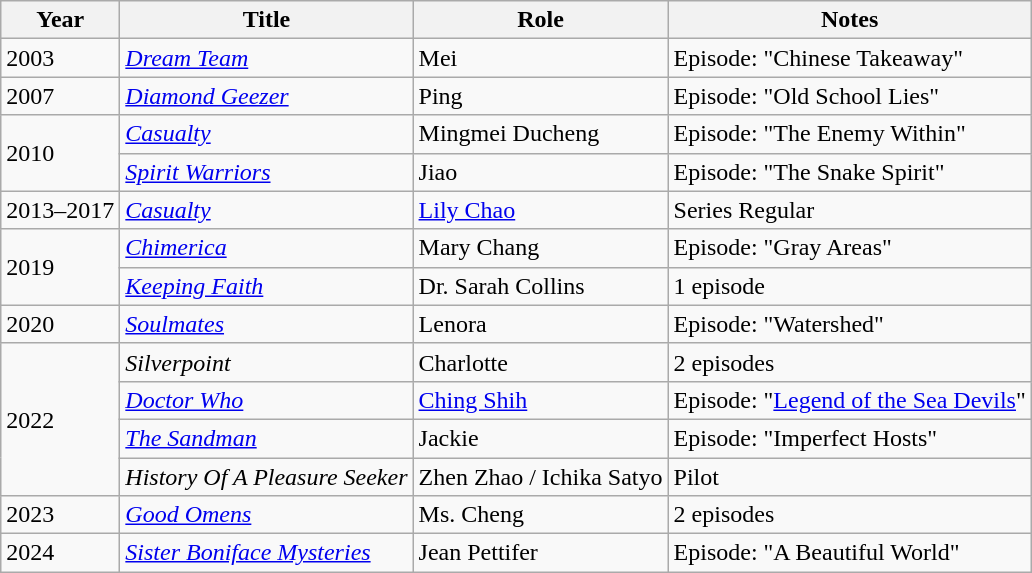<table class="wikitable sortable">
<tr>
<th>Year</th>
<th>Title</th>
<th>Role</th>
<th>Notes</th>
</tr>
<tr>
<td>2003</td>
<td><em><a href='#'>Dream Team</a></em></td>
<td>Mei</td>
<td>Episode: "Chinese Takeaway"</td>
</tr>
<tr>
<td>2007</td>
<td><em><a href='#'>Diamond Geezer</a></em></td>
<td>Ping</td>
<td>Episode: "Old School Lies"</td>
</tr>
<tr>
<td rowspan="2">2010</td>
<td><em><a href='#'>Casualty</a></em></td>
<td>Mingmei Ducheng</td>
<td>Episode: "The Enemy Within"</td>
</tr>
<tr>
<td><em><a href='#'>Spirit Warriors</a></em></td>
<td>Jiao</td>
<td>Episode: "The Snake Spirit"</td>
</tr>
<tr>
<td>2013–2017</td>
<td><em><a href='#'>Casualty</a></em></td>
<td><a href='#'>Lily Chao</a></td>
<td>Series Regular</td>
</tr>
<tr>
<td rowspan="2">2019</td>
<td><em><a href='#'>Chimerica</a></em></td>
<td>Mary Chang</td>
<td>Episode: "Gray Areas"</td>
</tr>
<tr>
<td><em><a href='#'>Keeping Faith</a></em></td>
<td>Dr. Sarah Collins</td>
<td>1 episode</td>
</tr>
<tr>
<td>2020</td>
<td><em><a href='#'>Soulmates</a></em></td>
<td>Lenora</td>
<td>Episode: "Watershed"</td>
</tr>
<tr>
<td rowspan="4">2022</td>
<td><em>Silverpoint</em></td>
<td>Charlotte</td>
<td>2 episodes</td>
</tr>
<tr>
<td><em><a href='#'>Doctor Who</a></em></td>
<td><a href='#'>Ching Shih</a></td>
<td>Episode: "<a href='#'>Legend of the Sea Devils</a>"</td>
</tr>
<tr>
<td><em><a href='#'>The Sandman</a></em></td>
<td>Jackie</td>
<td>Episode: "Imperfect Hosts"</td>
</tr>
<tr>
<td><em>History Of A Pleasure Seeker</em></td>
<td>Zhen Zhao / Ichika Satyo</td>
<td>Pilot</td>
</tr>
<tr>
<td>2023</td>
<td><em><a href='#'>Good Omens</a></em></td>
<td>Ms. Cheng</td>
<td>2 episodes</td>
</tr>
<tr>
<td>2024</td>
<td><em><a href='#'>Sister Boniface Mysteries</a></em></td>
<td>Jean Pettifer</td>
<td>Episode: "A Beautiful World"</td>
</tr>
</table>
